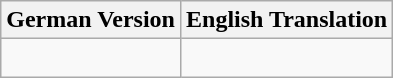<table class="wikitable">
<tr>
<th>German Version</th>
<th>English Translation</th>
</tr>
<tr>
<td><br></td>
<td><br></td>
</tr>
</table>
